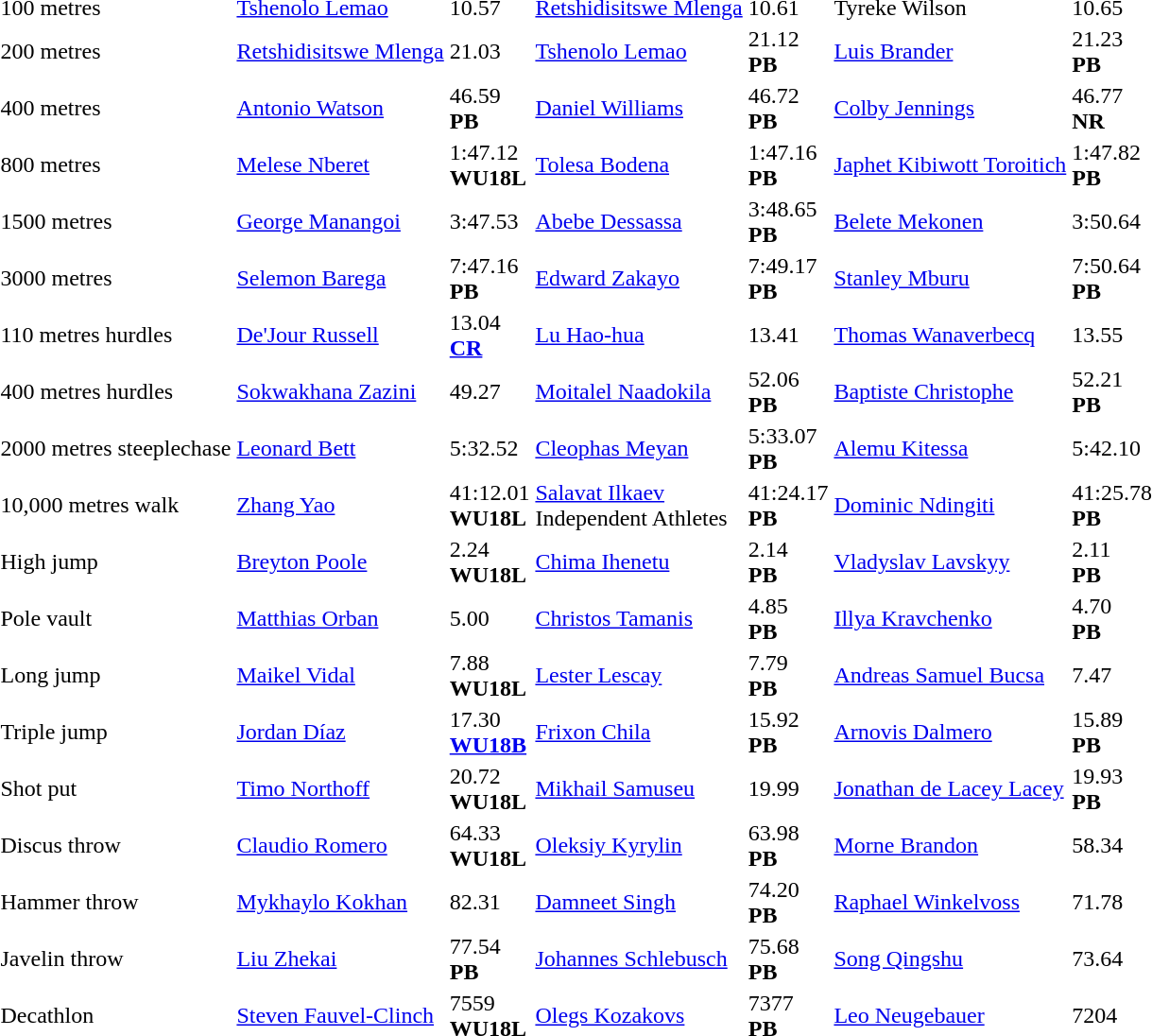<table>
<tr>
<td>100 metres<br></td>
<td><a href='#'>Tshenolo Lemao</a><br></td>
<td>10.57</td>
<td><a href='#'>Retshidisitswe Mlenga</a><br></td>
<td>10.61</td>
<td>Tyreke Wilson<br></td>
<td>10.65</td>
</tr>
<tr>
<td>200 metres<br></td>
<td><a href='#'>Retshidisitswe Mlenga</a><br></td>
<td>21.03</td>
<td><a href='#'>Tshenolo Lemao</a><br></td>
<td>21.12<br><strong>PB</strong></td>
<td><a href='#'>Luis Brander</a><br></td>
<td>21.23<br><strong>PB</strong></td>
</tr>
<tr>
<td>400 metres<br></td>
<td><a href='#'>Antonio Watson</a><br></td>
<td>46.59 <br><strong>PB</strong></td>
<td><a href='#'>Daniel Williams</a><br></td>
<td>46.72 <br><strong>PB</strong></td>
<td><a href='#'>Colby Jennings</a><br></td>
<td>46.77 <br><strong>NR</strong></td>
</tr>
<tr>
<td>800 metres<br></td>
<td><a href='#'>Melese Nberet</a> <br> </td>
<td>1:47.12<br><strong>WU18L</strong></td>
<td><a href='#'>Tolesa Bodena</a> <br> </td>
<td>1:47.16<br><strong>PB</strong></td>
<td><a href='#'>Japhet Kibiwott Toroitich</a> <br> </td>
<td>1:47.82<br><strong>PB</strong></td>
</tr>
<tr>
<td>1500 metres<br></td>
<td><a href='#'>George Manangoi</a><br></td>
<td>3:47.53</td>
<td><a href='#'>Abebe Dessassa</a><br></td>
<td>3:48.65<br><strong>PB</strong></td>
<td><a href='#'>Belete Mekonen</a><br></td>
<td>3:50.64</td>
</tr>
<tr>
<td>3000 metres<br></td>
<td><a href='#'>Selemon Barega</a><br></td>
<td>7:47.16<br><strong>PB</strong></td>
<td><a href='#'>Edward Zakayo</a><br></td>
<td>7:49.17<br><strong>PB</strong></td>
<td><a href='#'>Stanley Mburu</a><br></td>
<td>7:50.64<br><strong>PB</strong></td>
</tr>
<tr>
<td>110 metres hurdles<br></td>
<td><a href='#'>De'Jour Russell</a><br></td>
<td>13.04 <br><strong><a href='#'>CR</a></strong></td>
<td><a href='#'>Lu Hao-hua</a><br></td>
<td>13.41</td>
<td><a href='#'>Thomas Wanaverbecq</a><br></td>
<td>13.55</td>
</tr>
<tr>
<td>400 metres hurdles<br></td>
<td><a href='#'>Sokwakhana Zazini</a><br></td>
<td>49.27</td>
<td><a href='#'>Moitalel Naadokila</a><br></td>
<td>52.06<br><strong>PB</strong></td>
<td><a href='#'>Baptiste Christophe</a><br></td>
<td>52.21<br><strong>PB</strong></td>
</tr>
<tr>
<td>2000 metres steeplechase<br></td>
<td><a href='#'>Leonard Bett</a><br></td>
<td>5:32.52</td>
<td><a href='#'>Cleophas Meyan</a><br></td>
<td>5:33.07<br><strong>PB</strong></td>
<td><a href='#'>Alemu Kitessa</a><br></td>
<td>5:42.10</td>
</tr>
<tr>
<td>10,000 metres walk<br></td>
<td><a href='#'>Zhang Yao</a><br></td>
<td>41:12.01<br><strong>WU18L</strong></td>
<td><a href='#'>Salavat Ilkaev</a><br>Independent Athletes</td>
<td>41:24.17<br><strong>PB</strong></td>
<td><a href='#'>Dominic Ndingiti</a><br></td>
<td>41:25.78<br><strong>PB</strong></td>
</tr>
<tr>
<td>High jump<br></td>
<td><a href='#'>Breyton Poole</a><br></td>
<td>2.24<br><strong>WU18L</strong></td>
<td><a href='#'>Chima Ihenetu</a><br></td>
<td>2.14<br><strong>PB</strong></td>
<td><a href='#'>Vladyslav Lavskyy</a><br></td>
<td>2.11<br><strong>PB</strong></td>
</tr>
<tr>
<td>Pole vault<br></td>
<td><a href='#'>Matthias Orban</a><br></td>
<td>5.00</td>
<td><a href='#'>Christos Tamanis</a><br></td>
<td>4.85<br><strong>PB</strong></td>
<td><a href='#'>Illya Kravchenko</a><br></td>
<td>4.70<br><strong>PB</strong></td>
</tr>
<tr>
<td>Long jump<br></td>
<td><a href='#'>Maikel Vidal</a><br></td>
<td>7.88<br><strong>WU18L</strong></td>
<td><a href='#'>Lester Lescay</a><br></td>
<td>7.79<br><strong>PB</strong></td>
<td><a href='#'>Andreas Samuel Bucsa</a><br></td>
<td>7.47</td>
</tr>
<tr>
<td>Triple jump<br></td>
<td><a href='#'>Jordan Díaz</a><br></td>
<td>17.30<br><strong><a href='#'>WU18B</a></strong></td>
<td><a href='#'>Frixon Chila</a><br></td>
<td>15.92<br><strong>PB</strong></td>
<td><a href='#'>Arnovis Dalmero</a><br></td>
<td>15.89 <br><strong>PB</strong></td>
</tr>
<tr>
<td>Shot put<br></td>
<td><a href='#'>Timo Northoff</a><br></td>
<td>20.72<br><strong>WU18L</strong></td>
<td><a href='#'>Mikhail Samuseu</a><br></td>
<td>19.99</td>
<td><a href='#'>Jonathan de Lacey Lacey</a><br></td>
<td>19.93<br><strong>PB</strong></td>
</tr>
<tr>
<td>Discus throw<br></td>
<td><a href='#'>Claudio Romero</a><br></td>
<td>64.33<br><strong>WU18L</strong></td>
<td><a href='#'>Oleksiy Kyrylin</a><br></td>
<td>63.98<br><strong>PB</strong></td>
<td><a href='#'>Morne Brandon</a><br></td>
<td>58.34</td>
</tr>
<tr>
<td>Hammer throw<br></td>
<td><a href='#'>Mykhaylo Kokhan</a><br></td>
<td>82.31</td>
<td><a href='#'>Damneet Singh</a><br></td>
<td>74.20 <br><strong>PB</strong></td>
<td><a href='#'>Raphael Winkelvoss</a><br></td>
<td>71.78</td>
</tr>
<tr>
<td>Javelin throw<br></td>
<td><a href='#'>Liu Zhekai</a><br></td>
<td>77.54<br><strong>PB</strong></td>
<td><a href='#'>Johannes Schlebusch</a><br></td>
<td>75.68<br><strong>PB</strong></td>
<td><a href='#'>Song Qingshu</a><br></td>
<td>73.64</td>
</tr>
<tr>
<td>Decathlon<br></td>
<td><a href='#'>Steven Fauvel-Clinch</a><br></td>
<td>7559<br><strong>WU18L</strong></td>
<td><a href='#'>Olegs Kozakovs</a><br></td>
<td>7377<br><strong>PB</strong></td>
<td><a href='#'>Leo Neugebauer</a><br></td>
<td>7204</td>
</tr>
</table>
